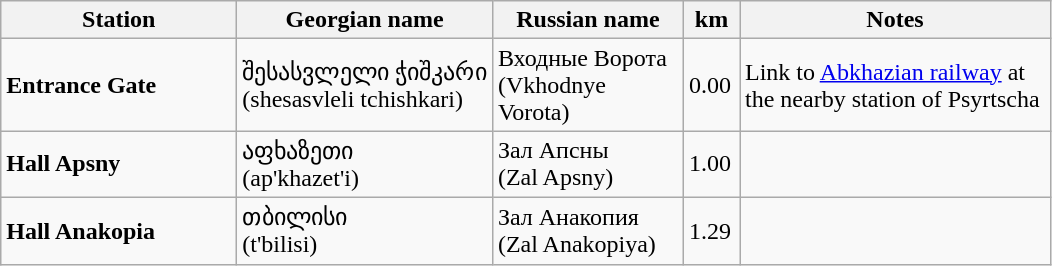<table class="wikitable sortable">
<tr>
<th width="150px">Station</th>
<th>Georgian name</th>
<th width="120px">Russian name</th>
<th width="30px">km</th>
<th width="200px">Notes</th>
</tr>
<tr>
<td><strong>Entrance Gate</strong></td>
<td>შესასვლელი ჭიშკარი<br>(shesasvleli tchishkari)</td>
<td>Входные Ворота <br> (Vkhodnye Vorota)</td>
<td><div>0.00</div></td>
<td> Link to <a href='#'>Abkhazian railway</a> at the nearby station of Psyrtscha <br> </td>
</tr>
<tr>
<td><strong>Hall Apsny</strong></td>
<td>აფხაზეთი<br>(ap'khazet'i)</td>
<td>Зал Апсны <br> (Zal Apsny)</td>
<td><div>1.00</div></td>
<td></td>
</tr>
<tr>
<td><strong>Hall Anakopia</strong></td>
<td>თბილისი<br>(t'bilisi)</td>
<td>Зал Анакопия <br> (Zal Anakopiya)</td>
<td><div>1.29</div></td>
<td></td>
</tr>
</table>
